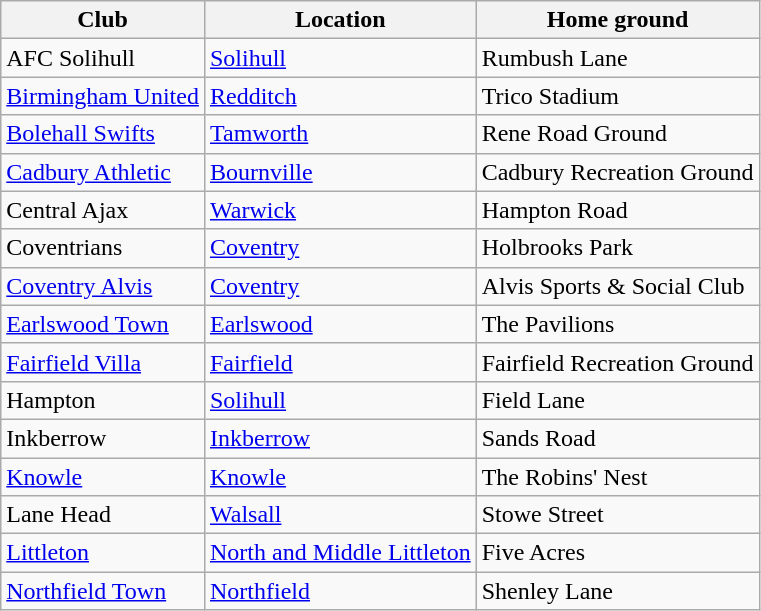<table class="wikitable">
<tr>
<th>Club</th>
<th>Location</th>
<th>Home ground</th>
</tr>
<tr>
<td>AFC Solihull</td>
<td><a href='#'>Solihull</a></td>
<td>Rumbush Lane</td>
</tr>
<tr>
<td><a href='#'>Birmingham United</a></td>
<td><a href='#'>Redditch</a></td>
<td>Trico Stadium</td>
</tr>
<tr>
<td><a href='#'>Bolehall Swifts</a></td>
<td><a href='#'>Tamworth</a></td>
<td>Rene Road Ground</td>
</tr>
<tr>
<td><a href='#'>Cadbury Athletic</a></td>
<td><a href='#'>Bournville</a></td>
<td>Cadbury Recreation Ground</td>
</tr>
<tr>
<td>Central Ajax</td>
<td><a href='#'>Warwick</a></td>
<td>Hampton Road</td>
</tr>
<tr>
<td>Coventrians</td>
<td><a href='#'>Coventry</a></td>
<td>Holbrooks Park</td>
</tr>
<tr>
<td><a href='#'>Coventry Alvis</a></td>
<td><a href='#'>Coventry</a></td>
<td>Alvis Sports & Social Club</td>
</tr>
<tr>
<td><a href='#'>Earlswood Town</a></td>
<td><a href='#'>Earlswood</a></td>
<td>The Pavilions</td>
</tr>
<tr>
<td><a href='#'>Fairfield Villa</a></td>
<td><a href='#'>Fairfield</a></td>
<td>Fairfield Recreation Ground</td>
</tr>
<tr>
<td>Hampton</td>
<td><a href='#'>Solihull</a></td>
<td>Field Lane</td>
</tr>
<tr>
<td>Inkberrow</td>
<td><a href='#'>Inkberrow</a></td>
<td>Sands Road</td>
</tr>
<tr>
<td><a href='#'>Knowle</a></td>
<td><a href='#'>Knowle</a></td>
<td>The Robins' Nest</td>
</tr>
<tr>
<td>Lane Head</td>
<td><a href='#'>Walsall</a></td>
<td>Stowe Street</td>
</tr>
<tr>
<td><a href='#'>Littleton</a></td>
<td><a href='#'>North and Middle Littleton</a></td>
<td>Five Acres</td>
</tr>
<tr>
<td><a href='#'>Northfield Town</a></td>
<td><a href='#'>Northfield</a></td>
<td>Shenley Lane</td>
</tr>
</table>
